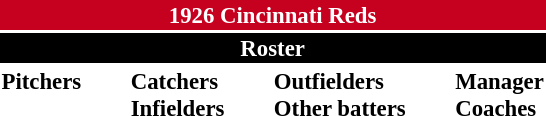<table class="toccolours" style="font-size: 95%;">
<tr>
<th colspan="10" style="background-color: #c6011f; color: white; text-align: center;">1926 Cincinnati Reds</th>
</tr>
<tr>
<td colspan="10" style="background-color: black; color: white; text-align: center;"><strong>Roster</strong></td>
</tr>
<tr>
<td valign="top"><strong>Pitchers</strong><br>










</td>
<td width="25px"></td>
<td valign="top"><strong>Catchers</strong><br>


<strong>Infielders</strong>










</td>
<td width="25px"></td>
<td valign="top"><strong>Outfielders</strong><br>





<strong>Other batters</strong>
</td>
<td width="25px"></td>
<td valign="top"><strong>Manager</strong><br>
<strong>Coaches</strong>

</td>
</tr>
</table>
